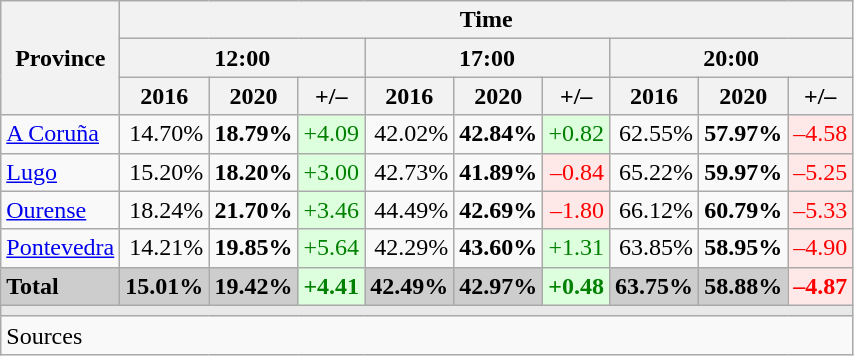<table class="wikitable sortable" style="text-align:right;">
<tr>
<th rowspan="3">Province</th>
<th colspan="9">Time</th>
</tr>
<tr>
<th colspan="3">12:00</th>
<th colspan="3">17:00</th>
<th colspan="3">20:00</th>
</tr>
<tr>
<th>2016</th>
<th>2020</th>
<th>+/–</th>
<th>2016</th>
<th>2020</th>
<th>+/–</th>
<th>2016</th>
<th>2020</th>
<th>+/–</th>
</tr>
<tr>
<td align="left"><a href='#'>A Coruña</a></td>
<td>14.70%</td>
<td><strong>18.79%</strong></td>
<td style="background:#DDFFDD; color:green;">+4.09</td>
<td>42.02%</td>
<td><strong>42.84%</strong></td>
<td style="background:#DDFFDD; color:green;">+0.82</td>
<td>62.55%</td>
<td><strong>57.97%</strong></td>
<td style="background:#FFE8E8; color:red;">–4.58</td>
</tr>
<tr>
<td align="left"><a href='#'>Lugo</a></td>
<td>15.20%</td>
<td><strong>18.20%</strong></td>
<td style="background:#DDFFDD; color:green;">+3.00</td>
<td>42.73%</td>
<td><strong>41.89%</strong></td>
<td style="background:#FFE8E8; color:red;">–0.84</td>
<td>65.22%</td>
<td><strong>59.97%</strong></td>
<td style="background:#FFE8E8; color:red;">–5.25</td>
</tr>
<tr>
<td align="left"><a href='#'>Ourense</a></td>
<td>18.24%</td>
<td><strong>21.70%</strong></td>
<td style="background:#DDFFDD; color:green;">+3.46</td>
<td>44.49%</td>
<td><strong>42.69%</strong></td>
<td style="background:#FFE8E8; color:red;">–1.80</td>
<td>66.12%</td>
<td><strong>60.79%</strong></td>
<td style="background:#FFE8E8; color:red;">–5.33</td>
</tr>
<tr>
<td align="left"><a href='#'>Pontevedra</a></td>
<td>14.21%</td>
<td><strong>19.85%</strong></td>
<td style="background:#DDFFDD; color:green;">+5.64</td>
<td>42.29%</td>
<td><strong>43.60%</strong></td>
<td style="background:#DDFFDD; color:green;">+1.31</td>
<td>63.85%</td>
<td><strong>58.95%</strong></td>
<td style="background:#FFE8E8; color:red;">–4.90</td>
</tr>
<tr style="background:#CDCDCD;">
<td align="left"><strong>Total</strong></td>
<td><strong>15.01%</strong></td>
<td><strong>19.42%</strong></td>
<td style="background:#DDFFDD; color:green;"><strong>+4.41</strong></td>
<td><strong>42.49%</strong></td>
<td><strong>42.97%</strong></td>
<td style="background:#DDFFDD; color:green;"><strong>+0.48</strong></td>
<td><strong>63.75%</strong></td>
<td><strong>58.88%</strong></td>
<td style="background:#FFE8E8; color:red;"><strong>–4.87</strong></td>
</tr>
<tr>
<td colspan="10" bgcolor="#E9E9E9"></td>
</tr>
<tr>
<td align="left" colspan="10">Sources</td>
</tr>
</table>
